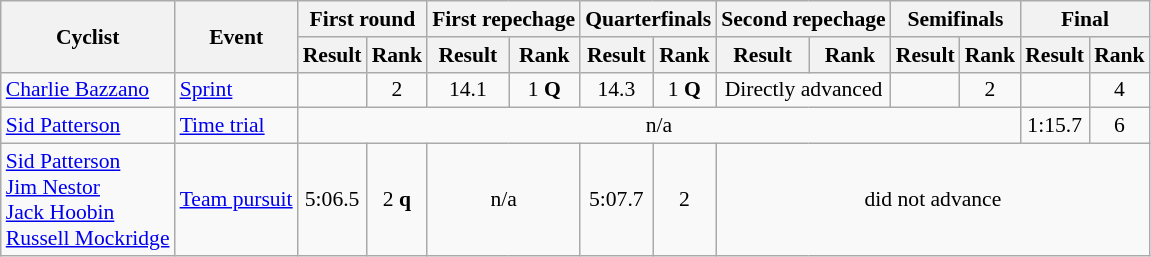<table class=wikitable style="font-size:90%">
<tr>
<th rowspan=2>Cyclist</th>
<th rowspan=2>Event</th>
<th colspan=2>First round</th>
<th colspan=2>First repechage</th>
<th colspan=2>Quarterfinals</th>
<th colspan=2>Second repechage</th>
<th colspan=2>Semifinals</th>
<th colspan=2>Final</th>
</tr>
<tr>
<th>Result</th>
<th>Rank</th>
<th>Result</th>
<th>Rank</th>
<th>Result</th>
<th>Rank</th>
<th>Result</th>
<th>Rank</th>
<th>Result</th>
<th>Rank</th>
<th>Result</th>
<th>Rank</th>
</tr>
<tr>
<td><a href='#'>Charlie Bazzano</a></td>
<td><a href='#'>Sprint</a></td>
<td align=center></td>
<td align=center>2</td>
<td align=center>14.1</td>
<td align=center>1 <strong>Q</strong></td>
<td align=center>14.3</td>
<td align=center>1 <strong>Q</strong></td>
<td align=center colspan=2>Directly advanced</td>
<td align=center></td>
<td align=center>2</td>
<td align=center></td>
<td align=center>4</td>
</tr>
<tr>
<td><a href='#'>Sid Patterson</a></td>
<td><a href='#'>Time trial</a></td>
<td align=center colspan=10>n/a</td>
<td align=center>1:15.7</td>
<td align=center>6</td>
</tr>
<tr>
<td><a href='#'>Sid Patterson</a> <br> <a href='#'>Jim Nestor</a> <br> <a href='#'>Jack Hoobin</a> <br> <a href='#'>Russell Mockridge</a></td>
<td><a href='#'>Team pursuit</a></td>
<td align=center>5:06.5</td>
<td align=center>2 <strong>q</strong></td>
<td align=center colspan=2>n/a</td>
<td align=center>5:07.7</td>
<td align=center>2</td>
<td align=center colspan=6>did not advance</td>
</tr>
</table>
